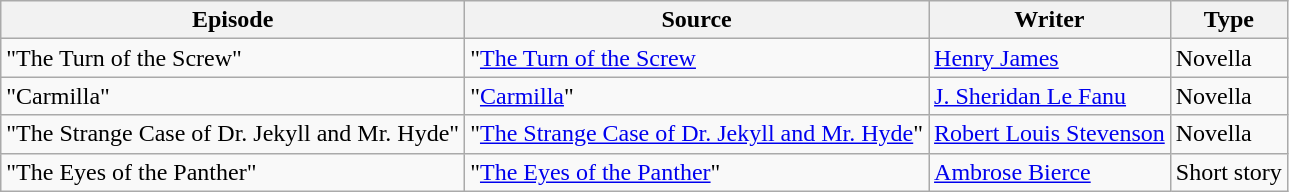<table class="wikitable">
<tr>
<th>Episode</th>
<th>Source</th>
<th>Writer</th>
<th>Type</th>
</tr>
<tr>
<td>"The Turn of the Screw"</td>
<td>"<a href='#'>The Turn of the Screw</a></td>
<td><a href='#'>Henry James</a></td>
<td>Novella</td>
</tr>
<tr>
<td>"Carmilla"</td>
<td>"<a href='#'>Carmilla</a>"</td>
<td><a href='#'>J. Sheridan Le Fanu</a></td>
<td>Novella</td>
</tr>
<tr>
<td>"The Strange Case of Dr. Jekyll and Mr. Hyde"</td>
<td>"<a href='#'>The Strange Case of Dr. Jekyll and Mr. Hyde</a>"</td>
<td><a href='#'>Robert Louis Stevenson</a></td>
<td>Novella</td>
</tr>
<tr>
<td>"The Eyes of the Panther"</td>
<td>"<a href='#'>The Eyes of the Panther</a>"</td>
<td><a href='#'>Ambrose Bierce</a></td>
<td>Short story</td>
</tr>
</table>
